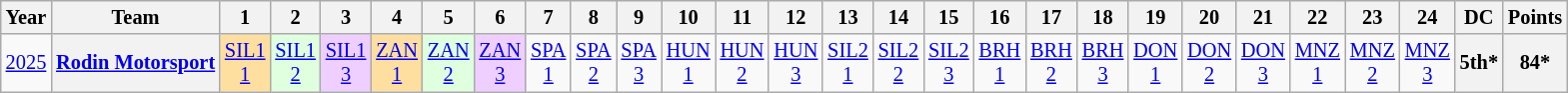<table class="wikitable" style="text-align:center; font-size:85%">
<tr>
<th>Year</th>
<th>Team</th>
<th>1</th>
<th>2</th>
<th>3</th>
<th>4</th>
<th>5</th>
<th>6</th>
<th>7</th>
<th>8</th>
<th>9</th>
<th>10</th>
<th>11</th>
<th>12</th>
<th>13</th>
<th>14</th>
<th>15</th>
<th>16</th>
<th>17</th>
<th>18</th>
<th>19</th>
<th>20</th>
<th>21</th>
<th>22</th>
<th>23</th>
<th>24</th>
<th>DC</th>
<th>Points</th>
</tr>
<tr>
<td><a href='#'>2025</a></td>
<th nowrap><a href='#'>Rodin Motorsport</a></th>
<td style="background:#FFDF9F;"><a href='#'>SIL1<br>1</a><br></td>
<td style="background:#DFFFDF;"><a href='#'>SIL1<br>2</a><br></td>
<td style="background:#EFCFFF;"><a href='#'>SIL1<br>3</a><br></td>
<td style="background:#FFDF9F;"><a href='#'>ZAN<br>1</a><br></td>
<td style="background:#DFFFDF;"><a href='#'>ZAN<br>2</a><br></td>
<td style="background:#EFCFFF;"><a href='#'>ZAN<br>3</a><br></td>
<td style="background:#;"><a href='#'>SPA<br>1</a><br></td>
<td style="background:#;"><a href='#'>SPA<br>2</a><br></td>
<td style="background:#;"><a href='#'>SPA<br>3</a><br></td>
<td style="background:#;"><a href='#'>HUN<br>1</a><br></td>
<td style="background:#;"><a href='#'>HUN<br>2</a><br></td>
<td style="background:#;"><a href='#'>HUN<br>3</a><br></td>
<td style="background:#;"><a href='#'>SIL2<br>1</a><br></td>
<td style="background:#;"><a href='#'>SIL2<br>2</a><br></td>
<td style="background:#;"><a href='#'>SIL2<br>3</a><br></td>
<td style="background:#;"><a href='#'>BRH<br>1</a><br></td>
<td style="background:#;"><a href='#'>BRH<br>2</a><br></td>
<td style="background:#;"><a href='#'>BRH<br>3</a><br></td>
<td style="background:#;"><a href='#'>DON<br>1</a><br></td>
<td style="background:#;"><a href='#'>DON<br>2</a><br></td>
<td style="background:#;"><a href='#'>DON<br>3</a><br></td>
<td style="background:#;"><a href='#'>MNZ<br>1</a><br></td>
<td style="background:#;"><a href='#'>MNZ<br>2</a><br></td>
<td style="background:#;"><a href='#'>MNZ<br>3</a><br></td>
<th>5th*</th>
<th>84*</th>
</tr>
</table>
